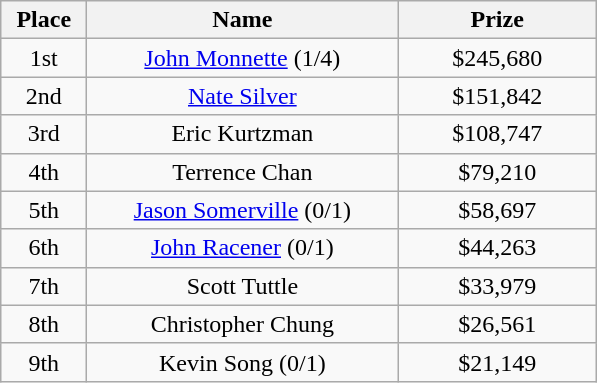<table class="wikitable">
<tr>
<th width="50">Place</th>
<th width="200">Name</th>
<th width="125">Prize</th>
</tr>
<tr>
<td align = "center">1st</td>
<td align = "center"> <a href='#'>John Monnette</a> (1/4)</td>
<td align="center">$245,680</td>
</tr>
<tr>
<td align = "center">2nd</td>
<td align = "center"> <a href='#'>Nate Silver</a></td>
<td align="center">$151,842</td>
</tr>
<tr>
<td align = "center">3rd</td>
<td align = "center"> Eric Kurtzman</td>
<td align="center">$108,747</td>
</tr>
<tr>
<td align = "center">4th</td>
<td align = "center"> Terrence Chan</td>
<td align="center">$79,210</td>
</tr>
<tr>
<td align = "center">5th</td>
<td align = "center"> <a href='#'>Jason Somerville</a> (0/1)</td>
<td align="center">$58,697</td>
</tr>
<tr>
<td align = "center">6th</td>
<td align = "center"> <a href='#'>John Racener</a> (0/1)</td>
<td align="center">$44,263</td>
</tr>
<tr>
<td align = "center">7th</td>
<td align = "center"> Scott Tuttle</td>
<td align="center">$33,979</td>
</tr>
<tr>
<td align = "center">8th</td>
<td align = "center"> Christopher Chung</td>
<td align="center">$26,561</td>
</tr>
<tr>
<td align = "center">9th</td>
<td align = "center"> Kevin Song (0/1)</td>
<td align="center">$21,149</td>
</tr>
</table>
